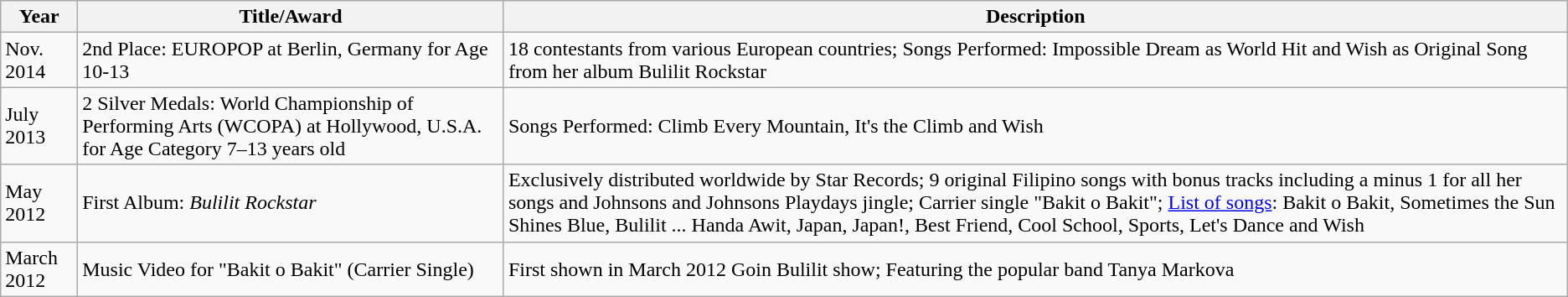<table class="wikitable">
<tr>
<th>Year</th>
<th>Title/Award</th>
<th>Description</th>
</tr>
<tr>
<td>Nov. 2014</td>
<td>2nd Place: EUROPOP at Berlin, Germany for Age 10-13</td>
<td>18 contestants from various European countries; Songs Performed: Impossible Dream as World Hit and Wish as Original Song from her album Bulilit Rockstar</td>
</tr>
<tr>
<td>July 2013</td>
<td>2 Silver Medals: World Championship of Performing Arts (WCOPA) at Hollywood, U.S.A. for Age Category 7–13 years old</td>
<td>Songs Performed: Climb Every Mountain, It's the Climb and Wish</td>
</tr>
<tr>
<td>May 2012</td>
<td>First Album: <em>Bulilit Rockstar</em></td>
<td>Exclusively distributed worldwide by Star Records; 9 original Filipino songs with bonus tracks including a minus 1 for all her songs and Johnsons and Johnsons Playdays jingle; Carrier single "Bakit o Bakit"; <a href='#'>List of songs</a>: Bakit o Bakit, Sometimes the Sun Shines Blue, Bulilit ... Handa Awit, Japan, Japan!, Best Friend, Cool School, Sports, Let's Dance and Wish</td>
</tr>
<tr>
<td>March 2012</td>
<td>Music Video for "Bakit o Bakit" (Carrier Single)</td>
<td>First shown in March 2012 Goin Bulilit show; Featuring the popular band Tanya Markova</td>
</tr>
</table>
